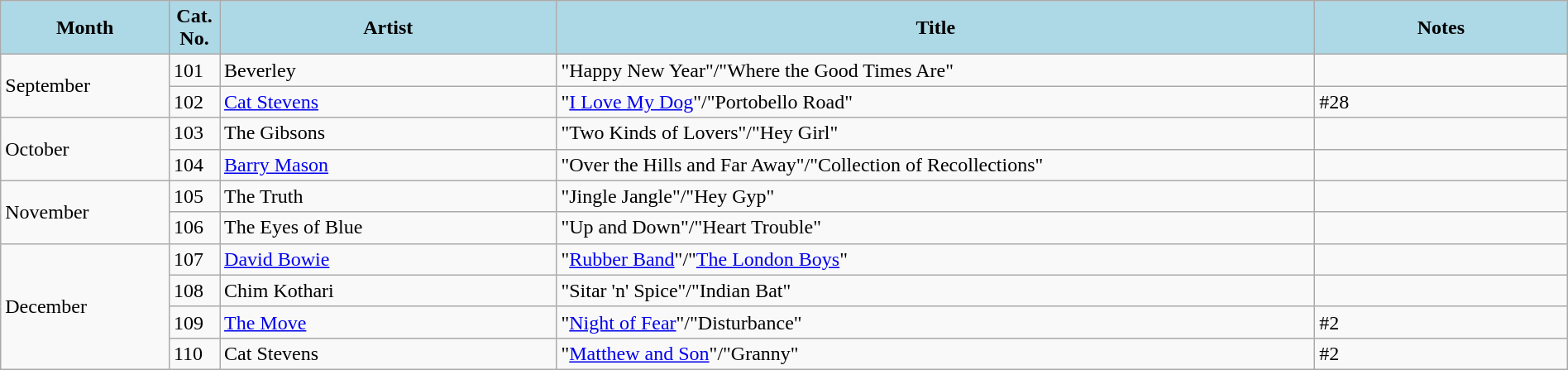<table class="wikitable" style="width:100%;">
<tr>
<th style="background:LightBlue; color:Black; font-weight:bold; text-align:center; width:10%;">Month</th>
<th style="background:LightBlue; color:Black; font-weight:bold; text-align:center; width:3%;">Cat.<br>No.</th>
<th style="background:LightBlue; color:Black; font-weight:bold; text-align:center; width:20%;">Artist</th>
<th style="background:LightBlue; color:Black; font-weight:bold; text-align:center; width:45%;">Title</th>
<th style="background:LightBlue; color:Black; font-weight:bold; text-align:center; width:15%;">Notes</th>
</tr>
<tr>
<td rowspan="2">September</td>
<td>101</td>
<td>Beverley</td>
<td>"Happy New Year"/"Where the Good Times Are"</td>
<td></td>
</tr>
<tr>
<td>102</td>
<td><a href='#'>Cat Stevens</a></td>
<td>"<a href='#'>I Love My Dog</a>"/"Portobello Road"</td>
<td>#28</td>
</tr>
<tr>
<td rowspan="2">October</td>
<td>103</td>
<td>The Gibsons</td>
<td>"Two Kinds of Lovers"/"Hey Girl"</td>
<td></td>
</tr>
<tr>
<td>104</td>
<td><a href='#'>Barry Mason</a></td>
<td>"Over the Hills and Far Away"/"Collection of Recollections"</td>
<td></td>
</tr>
<tr>
<td rowspan="2">November</td>
<td>105</td>
<td>The Truth</td>
<td>"Jingle Jangle"/"Hey Gyp"</td>
<td></td>
</tr>
<tr>
<td>106</td>
<td>The Eyes of Blue</td>
<td>"Up and Down"/"Heart Trouble"</td>
<td></td>
</tr>
<tr>
<td rowspan="4">December</td>
<td>107</td>
<td><a href='#'>David Bowie</a></td>
<td>"<a href='#'>Rubber Band</a>"/"<a href='#'>The London Boys</a>"</td>
<td></td>
</tr>
<tr>
<td>108</td>
<td>Chim Kothari</td>
<td>"Sitar 'n' Spice"/"Indian Bat"</td>
<td></td>
</tr>
<tr>
<td>109</td>
<td><a href='#'>The Move</a></td>
<td>"<a href='#'>Night of Fear</a>"/"Disturbance"</td>
<td>#2</td>
</tr>
<tr>
<td>110</td>
<td>Cat Stevens</td>
<td>"<a href='#'>Matthew and Son</a>"/"Granny"</td>
<td>#2</td>
</tr>
</table>
